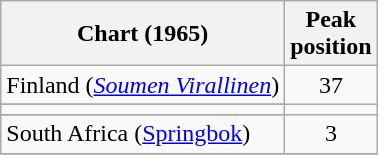<table class="wikitable sortable">
<tr>
<th scope="col">Chart (1965)</th>
<th scope="col">Peak<br>position</th>
</tr>
<tr>
<td>Finland (<a href='#'><em>Soumen Virallinen</em></a>)</td>
<td style="text-align:center;">37</td>
</tr>
<tr>
</tr>
<tr>
<td></td>
</tr>
<tr>
</tr>
<tr>
</tr>
<tr>
<td>South Africa (<a href='#'>Springbok</a>)</td>
<td align="center">3</td>
</tr>
<tr>
</tr>
</table>
